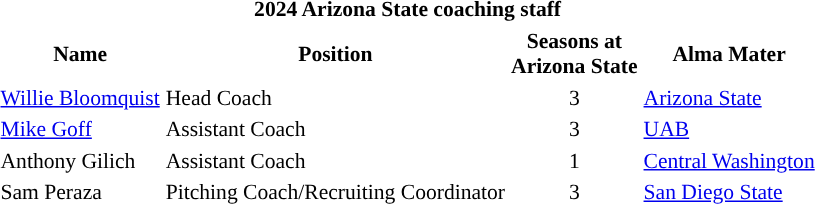<table class="toccolours" style="border-collapse; font-size:90%;">
<tr>
<th colspan="4">2024 Arizona State coaching staff</th>
</tr>
<tr>
<th>Name</th>
<th>Position</th>
<th>Seasons at<br>Arizona State</th>
<th>Alma Mater</th>
</tr>
<tr>
<td><a href='#'>Willie Bloomquist</a></td>
<td>Head Coach</td>
<td align=center>3</td>
<td><a href='#'>Arizona State</a></td>
</tr>
<tr>
<td><a href='#'>Mike Goff</a></td>
<td>Assistant Coach</td>
<td align=center>3</td>
<td><a href='#'>UAB</a></td>
</tr>
<tr>
<td>Anthony Gilich</td>
<td>Assistant Coach</td>
<td align=center>1</td>
<td><a href='#'>Central Washington</a></td>
</tr>
<tr>
<td>Sam Peraza</td>
<td>Pitching Coach/Recruiting Coordinator</td>
<td align=center>3</td>
<td><a href='#'>San Diego State</a></td>
</tr>
</table>
